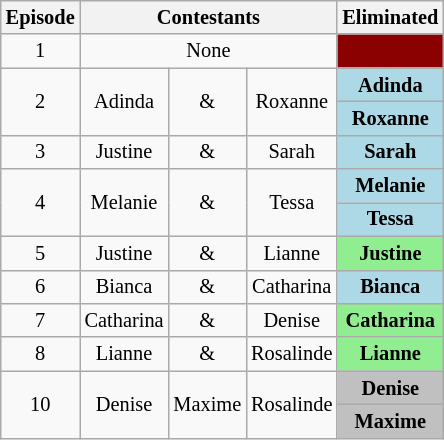<table class="wikitable" border="2" style="text-align:center; font-size:85%">
<tr>
<th>Episode</th>
<th colspan="3">Contestants</th>
<th>Eliminated</th>
</tr>
<tr>
<td>1</td>
<td colspan="3">None</td>
<td style="background:darkred"><strong></strong></td>
</tr>
<tr>
<td rowspan="2">2</td>
<td rowspan="2">Adinda</td>
<td rowspan="2">&</td>
<td rowspan="2">Roxanne</td>
<td style="background:lightblue"><strong>Adinda</strong></td>
</tr>
<tr>
<td style="background:lightblue"><strong>Roxanne</strong></td>
</tr>
<tr>
<td>3</td>
<td>Justine</td>
<td>&</td>
<td>Sarah</td>
<td style="background:lightblue"><strong>Sarah</strong></td>
</tr>
<tr>
<td rowspan="2">4</td>
<td rowspan="2">Melanie</td>
<td rowspan="2">&</td>
<td rowspan="2">Tessa</td>
<td style="background:lightblue"><strong>Melanie</strong></td>
</tr>
<tr>
<td style="background:lightblue"><strong>Tessa</strong></td>
</tr>
<tr>
<td>5</td>
<td>Justine</td>
<td>&</td>
<td>Lianne</td>
<td style="background:lightgreen"><strong>Justine</strong></td>
</tr>
<tr>
<td>6</td>
<td>Bianca</td>
<td>&</td>
<td>Catharina</td>
<td style="background:lightblue"><strong>Bianca</strong></td>
</tr>
<tr>
<td>7</td>
<td>Catharina</td>
<td>&</td>
<td>Denise</td>
<td style="background:lightgreen"><strong>Catharina</strong></td>
</tr>
<tr>
<td>8</td>
<td>Lianne</td>
<td>&</td>
<td>Rosalinde</td>
<td style="background:lightgreen"><strong>Lianne</strong></td>
</tr>
<tr>
<td rowspan="2">10</td>
<td rowspan="2">Denise</td>
<td rowspan="2">Maxime</td>
<td rowspan="2">Rosalinde</td>
<td style="background:silver"><strong>Denise</strong></td>
</tr>
<tr>
<td style="background:silver"><strong>Maxime</strong></td>
</tr>
</table>
